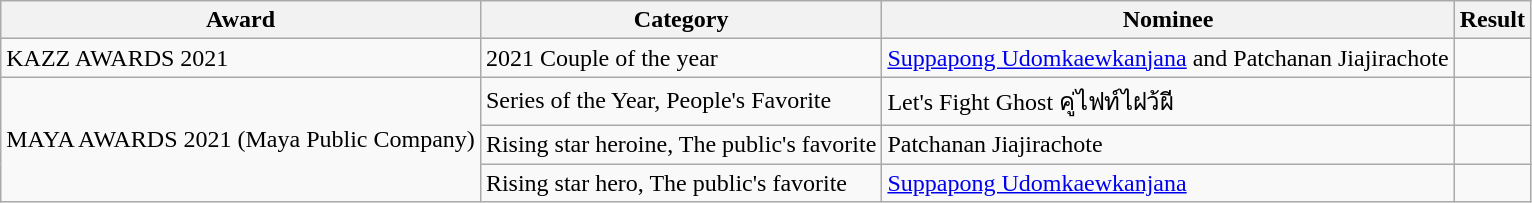<table class="wikitable">
<tr>
<th>Award</th>
<th>Category</th>
<th>Nominee</th>
<th>Result</th>
</tr>
<tr>
<td>KAZZ AWARDS 2021</td>
<td>2021 Couple of the year</td>
<td><a href='#'>Suppapong Udomkaewkanjana</a> and Patchanan Jiajirachote</td>
<td></td>
</tr>
<tr>
<td rowspan="3">MAYA AWARDS 2021 (Maya Public Company)</td>
<td>Series of the Year, People's Favorite</td>
<td>Let's Fight Ghost คู่ไฟท์ไฝว้ผี</td>
<td></td>
</tr>
<tr>
<td>Rising star heroine, The public's favorite</td>
<td>Patchanan Jiajirachote</td>
<td></td>
</tr>
<tr>
<td>Rising star hero, The public's favorite</td>
<td><a href='#'>Suppapong Udomkaewkanjana</a></td>
<td></td>
</tr>
</table>
